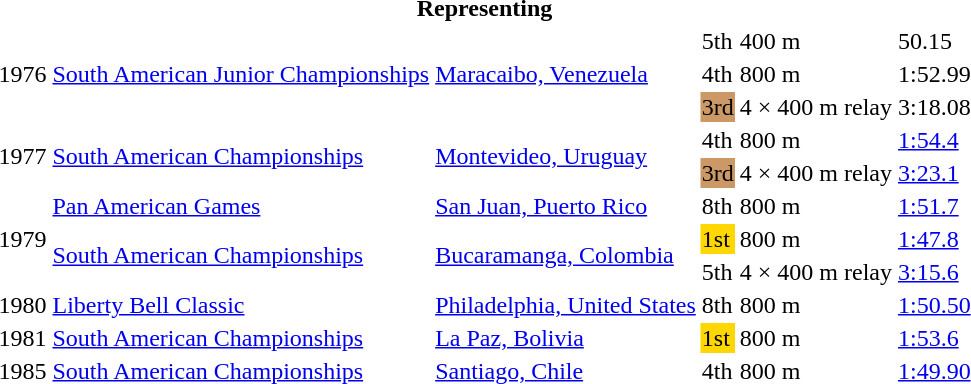<table>
<tr>
<th colspan="6">Representing </th>
</tr>
<tr>
<td rowspan=3>1976</td>
<td rowspan=3><a href='#'>South American Junior Championships</a></td>
<td rowspan=3><a href='#'>Maracaibo, Venezuela</a></td>
<td>5th</td>
<td>400 m</td>
<td>50.15</td>
</tr>
<tr>
<td>4th</td>
<td>800 m</td>
<td>1:52.99</td>
</tr>
<tr>
<td bgcolor=cc9966>3rd</td>
<td>4 × 400 m relay</td>
<td>3:18.08</td>
</tr>
<tr>
<td rowspan=2>1977</td>
<td rowspan=2><a href='#'>South American Championships</a></td>
<td rowspan=2><a href='#'>Montevideo, Uruguay</a></td>
<td>4th</td>
<td>800 m</td>
<td><a href='#'>1:54.4</a></td>
</tr>
<tr>
<td bgcolor=cc9966>3rd</td>
<td>4 × 400 m relay</td>
<td><a href='#'>3:23.1</a></td>
</tr>
<tr>
<td rowspan=3>1979</td>
<td><a href='#'>Pan American Games</a></td>
<td><a href='#'>San Juan, Puerto Rico</a></td>
<td>8th</td>
<td>800 m</td>
<td><a href='#'>1:51.7</a></td>
</tr>
<tr>
<td rowspan=2><a href='#'>South American Championships</a></td>
<td rowspan=2><a href='#'>Bucaramanga, Colombia</a></td>
<td bgcolor=gold>1st</td>
<td>800 m</td>
<td><a href='#'>1:47.8</a></td>
</tr>
<tr>
<td>5th</td>
<td>4 × 400 m relay</td>
<td><a href='#'>3:15.6</a></td>
</tr>
<tr>
<td>1980</td>
<td><a href='#'>Liberty Bell Classic</a></td>
<td><a href='#'>Philadelphia, United States</a></td>
<td>8th</td>
<td>800 m</td>
<td><a href='#'>1:50.50</a></td>
</tr>
<tr>
<td>1981</td>
<td><a href='#'>South American Championships</a></td>
<td><a href='#'>La Paz, Bolivia</a></td>
<td bgcolor=gold>1st</td>
<td>800 m</td>
<td><a href='#'>1:53.6</a></td>
</tr>
<tr>
<td>1985</td>
<td><a href='#'>South American Championships</a></td>
<td><a href='#'>Santiago, Chile</a></td>
<td>4th</td>
<td>800 m</td>
<td><a href='#'>1:49.90</a></td>
</tr>
</table>
